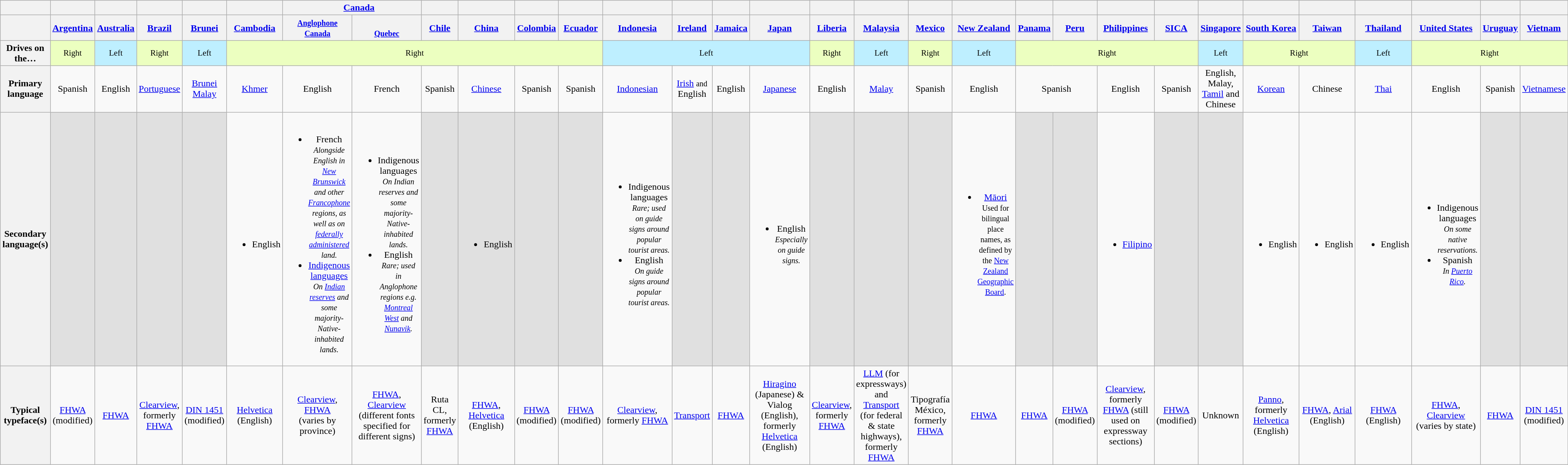<table class="wikitable" style="text-align: center;">
<tr>
<th width="5" scope="col"> </th>
<th></th>
<th></th>
<th></th>
<th></th>
<th></th>
<th colspan="2">       <strong><a href='#'>Canada</a></strong></th>
<th></th>
<th></th>
<th></th>
<th></th>
<th></th>
<th></th>
<th></th>
<th></th>
<th></th>
<th></th>
<th></th>
<th></th>
<th></th>
<th></th>
<th></th>
<th></th>
<th></th>
<th></th>
<th></th>
<th></th>
<th></th>
<th></th>
<th></th>
</tr>
<tr>
<th></th>
<th><a href='#'>Argentina</a></th>
<th><a href='#'>Australia</a></th>
<th><a href='#'>Brazil</a></th>
<th><a href='#'>Brunei</a></th>
<th><a href='#'>Cambodia</a></th>
<th><small><a href='#'>Anglophone Canada</a></small></th>
<th><br><small><a href='#'>Quebec</a></small></th>
<th><a href='#'>Chile</a></th>
<th><a href='#'>China</a></th>
<th><a href='#'>Colombia</a></th>
<th><a href='#'>Ecuador</a></th>
<th><a href='#'>Indonesia</a></th>
<th><a href='#'>Ireland</a></th>
<th><a href='#'>Jamaica</a></th>
<th><a href='#'>Japan</a></th>
<th><a href='#'>Liberia</a></th>
<th><a href='#'>Malaysia</a></th>
<th><a href='#'>Mexico</a></th>
<th><a href='#'>New Zealand</a></th>
<th><a href='#'>Panama</a></th>
<th><a href='#'>Peru</a></th>
<th><a href='#'>Philippines</a></th>
<th><a href='#'>SICA</a></th>
<th><a href='#'>Singapore</a></th>
<th><a href='#'>South Korea</a></th>
<th><a href='#'>Taiwan</a></th>
<th><a href='#'>Thailand</a></th>
<th><a href='#'>United States</a></th>
<th><a href='#'>Uruguay</a></th>
<th><a href='#'>Vietnam</a></th>
</tr>
<tr>
<th>Drives on the…</th>
<td style="background: #ECFFC0; font-size: 88%;">Right</td>
<td style="background: #BEEFFF; font-size: 88%;">Left</td>
<td style="background: #ECFFC0; font-size: 88%;">Right</td>
<td style="background: #BEEFFF; font-size: 88%;">Left</td>
<td colspan="7" style="background: #ECFFC0; font-size: 88%;">Right</td>
<td colspan="4" style="background: #BEEFFF; font-size: 88%;">Left</td>
<td style="background: #ECFFC0; font-size: 88%;">Right</td>
<td style="background: #BEEFFF; font-size: 88%;">Left</td>
<td style="background: #ECFFC0; font-size: 88%;">Right</td>
<td style="background: #BEEFFF; font-size: 88%;">Left</td>
<td colspan="4" style="background: #ECFFC0; font-size: 88%;">Right</td>
<td style="background: #BEEFFF; font-size: 88%;">Left</td>
<td colspan="2" style="background: #ECFFC0; font-size: 88%;">Right</td>
<td style="background: #BEEFFF; font-size: 88%;">Left</td>
<td colspan="3" style="background: #ECFFC0; font-size: 88%;">Right</td>
</tr>
<tr>
<th>Primary language</th>
<td>Spanish</td>
<td>English</td>
<td><a href='#'>Portuguese</a></td>
<td><a href='#'>Brunei Malay</a></td>
<td><a href='#'>Khmer</a></td>
<td>English</td>
<td>French</td>
<td>Spanish</td>
<td><a href='#'>Chinese</a></td>
<td>Spanish</td>
<td>Spanish</td>
<td><a href='#'>Indonesian</a></td>
<td><a href='#'>Irish</a> <small>and</small><br>English</td>
<td>English</td>
<td><a href='#'>Japanese</a></td>
<td>English</td>
<td><a href='#'>Malay</a></td>
<td>Spanish</td>
<td>English</td>
<td colspan="2">Spanish</td>
<td>English</td>
<td>Spanish</td>
<td>English, Malay, <a href='#'>Tamil</a> and Chinese</td>
<td><a href='#'>Korean</a></td>
<td>Chinese</td>
<td><a href='#'>Thai</a></td>
<td>English</td>
<td>Spanish</td>
<td><a href='#'>Vietnamese</a></td>
</tr>
<tr>
<th>Secondary language(s)</th>
<td rowspan="1" style="background: #E0E0E0;"></td>
<td rowspan="1" style="background: #E0E0E0;"></td>
<td rowspan="1" style="background: #E0E0E0;"></td>
<td rowspan="1" style="background: #E0E0E0;"></td>
<td><br><ul><li>English</li></ul></td>
<td><br><ul><li>French<br><small><em>Alongside English in <a href='#'>New Brunswick</a> and other <a href='#'>Francophone</a> regions, as well as on <a href='#'>federally administered</a> land.</em></small></li><li><a href='#'>Indigenous languages</a><br><small><em>On <a href='#'>Indian reserves</a> and some majority-Native-inhabited lands.</em></small></li></ul></td>
<td rowspan="1"><br><ul><li>Indigenous languages<br><small><em>On Indian reserves and some majority-Native-inhabited lands.</em></small></li><li>English<br><small><em>Rare; used in Anglophone regions e.g. <a href='#'>Montreal West</a> and <a href='#'>Nunavik</a>.</em></small></li></ul></td>
<td rowspan="1" style="background: #E0E0E0;"></td>
<td rowspan="1" style="background: #E0E0E0;"><br><ul><li>English</li></ul></td>
<td rowspan="1" style="background: #E0E0E0;"></td>
<td rowspan="1" style="background: #E0E0E0;"></td>
<td><br><ul><li>Indigenous languages<br><small><em>Rare; used on guide signs around popular tourist areas.</em></small></li><li>English<br><small><em>On guide signs around popular tourist areas.</em></small></li></ul></td>
<td rowspan="1" style="background: #E0E0E0;"></td>
<td rowspan="1" style="background: #E0E0E0;"></td>
<td><br><ul><li>English<br><small><em>Especially on guide signs.</em></small></li></ul></td>
<td rowspan="1" style="background: #E0E0E0;"></td>
<td rowspan="1" style="background: #E0E0E0;"></td>
<td rowspan="1" style="background: #E0E0E0;"></td>
<td><br><ul><li><a href='#'>Māori</a><br><small>Used for bilingual place names, as defined by the <a href='#'>New Zealand Geographic Board</a>.</small></li></ul></td>
<td rowspan="1" style="background: #E0E0E0;"></td>
<td rowspan="1" style="background: #E0E0E0;"></td>
<td><br><ul><li><a href='#'>Filipino</a></li></ul></td>
<td rowspan="1" style="background: #E0E0E0;"></td>
<td rowspan="1" style="background: #E0E0E0;"></td>
<td><br><ul><li>English</li></ul></td>
<td><br><ul><li>English</li></ul></td>
<td><br><ul><li>English</li></ul></td>
<td><br><ul><li>Indigenous languages <small><em>On some native reservations.</em></small></li><li>Spanish<br><small><em>In <a href='#'>Puerto Rico</a>.</em></small></li></ul></td>
<td rowspan="1" style="background: #E0E0E0;"></td>
<td rowspan="1" style="background: #E0E0E0;"></td>
</tr>
<tr>
<th>Typical typeface(s)</th>
<td><a href='#'>FHWA</a> (modified)</td>
<td><a href='#'>FHWA</a></td>
<td><a href='#'>Clearview</a>, formerly <a href='#'>FHWA</a></td>
<td><a href='#'>DIN 1451</a> (modified)</td>
<td><a href='#'>Helvetica</a> (English)</td>
<td><a href='#'>Clearview</a>, <a href='#'>FHWA</a> <br> (varies by province)</td>
<td><a href='#'>FHWA</a>, <a href='#'>Clearview</a> (different fonts specified for different signs)</td>
<td>Ruta CL, formerly <a href='#'>FHWA</a></td>
<td><a href='#'>FHWA</a>, <br> <a href='#'>Helvetica</a> (English)</td>
<td><a href='#'>FHWA</a> (modified)</td>
<td><a href='#'>FHWA</a> (modified)</td>
<td><a href='#'>Clearview</a>, formerly <a href='#'>FHWA</a></td>
<td><a href='#'>Transport</a></td>
<td><a href='#'>FHWA</a></td>
<td><a href='#'>Hiragino</a> (Japanese) & Vialog (English), <br> formerly <a href='#'>Helvetica</a> (English)</td>
<td><a href='#'>Clearview</a>, formerly <a href='#'>FHWA</a></td>
<td><a href='#'>LLM</a> (for expressways) and <a href='#'>Transport</a> (for federal & state highways), formerly <a href='#'>FHWA</a></td>
<td>Tipografía México, formerly <a href='#'>FHWA</a></td>
<td><a href='#'>FHWA</a></td>
<td><a href='#'>FHWA</a></td>
<td><a href='#'>FHWA</a> (modified)</td>
<td><a href='#'>Clearview</a>, formerly <a href='#'>FHWA</a> (still used on expressway sections)</td>
<td><a href='#'>FHWA</a> (modified)</td>
<td>Unknown</td>
<td><a href='#'>Panno</a>, formerly <a href='#'>Helvetica</a> (English)</td>
<td><a href='#'>FHWA</a>, <a href='#'>Arial</a> (English)</td>
<td><a href='#'>FHWA</a> (English)</td>
<td><a href='#'>FHWA</a>, <a href='#'>Clearview</a> (varies by state)</td>
<td><a href='#'>FHWA</a></td>
<td><a href='#'>DIN 1451</a> (modified)</td>
</tr>
</table>
